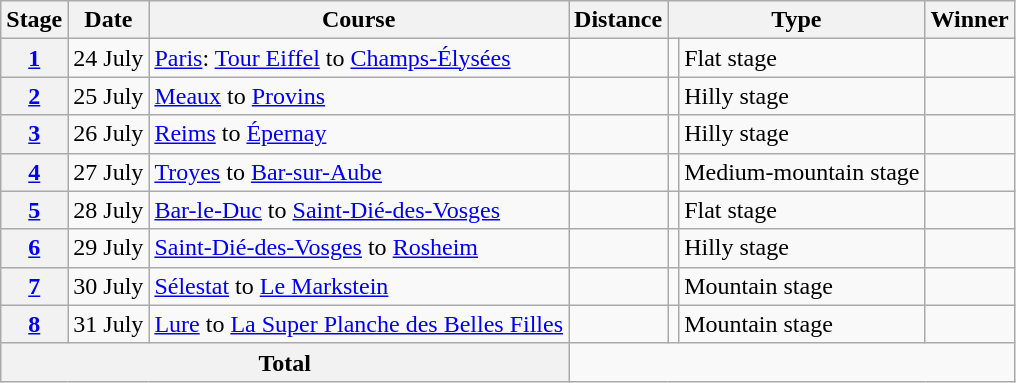<table class="wikitable sortable">
<tr>
<th scope="col">Stage</th>
<th scope="col">Date</th>
<th scope="col">Course</th>
<th scope="col">Distance</th>
<th colspan="2" scope="col">Type</th>
<th scope="col">Winner</th>
</tr>
<tr>
<th><a href='#'>1</a></th>
<td style="text-align:right">24 July</td>
<td><a href='#'>Paris</a>: <a href='#'>Tour Eiffel</a> to <a href='#'>Champs-Élysées</a></td>
<td style="text-align:center;"></td>
<td></td>
<td>Flat stage</td>
<td></td>
</tr>
<tr>
<th><a href='#'>2</a></th>
<td style="text-align:right">25 July</td>
<td><a href='#'>Meaux</a> to <a href='#'>Provins</a></td>
<td style="text-align:center;"></td>
<td></td>
<td>Hilly stage</td>
<td></td>
</tr>
<tr>
<th><a href='#'>3</a></th>
<td style="text-align:right">26 July</td>
<td><a href='#'>Reims</a> to <a href='#'>Épernay</a></td>
<td style="text-align:center;"></td>
<td></td>
<td>Hilly stage</td>
<td></td>
</tr>
<tr>
<th><a href='#'>4</a></th>
<td style="text-align:right">27 July</td>
<td><a href='#'>Troyes</a> to <a href='#'>Bar-sur-Aube</a></td>
<td style="text-align:center;"></td>
<td></td>
<td>Medium-mountain stage</td>
<td></td>
</tr>
<tr>
<th><a href='#'>5</a></th>
<td style="text-align:right">28 July</td>
<td><a href='#'>Bar-le-Duc</a> to <a href='#'>Saint-Dié-des-Vosges</a></td>
<td style="text-align:center;"></td>
<td></td>
<td>Flat stage</td>
<td></td>
</tr>
<tr>
<th><a href='#'>6</a></th>
<td style="text-align:right">29 July</td>
<td><a href='#'>Saint-Dié-des-Vosges</a> to <a href='#'>Rosheim</a></td>
<td style="text-align:center;"></td>
<td></td>
<td>Hilly stage</td>
<td></td>
</tr>
<tr>
<th><a href='#'>7</a></th>
<td style="text-align:right">30 July</td>
<td><a href='#'>Sélestat</a> to <a href='#'>Le Markstein</a></td>
<td style="text-align:center;"></td>
<td></td>
<td>Mountain stage</td>
<td></td>
</tr>
<tr>
<th><a href='#'>8</a></th>
<td style="text-align:right">31 July</td>
<td><a href='#'>Lure</a> to <a href='#'>La Super Planche des Belles Filles</a></td>
<td style="text-align:center;"></td>
<td></td>
<td>Mountain stage</td>
<td></td>
</tr>
<tr>
<th colspan="3">Total</th>
<td colspan="4" style="text-align:center"></td>
</tr>
</table>
